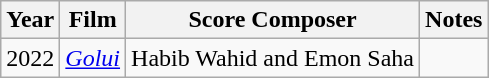<table class="wikitable sortable">
<tr>
<th>Year</th>
<th>Film</th>
<th>Score Composer</th>
<th>Notes</th>
</tr>
<tr>
<td>2022</td>
<td><em><a href='#'>Golui</a></em></td>
<td>Habib Wahid and Emon Saha</td>
<td></td>
</tr>
</table>
